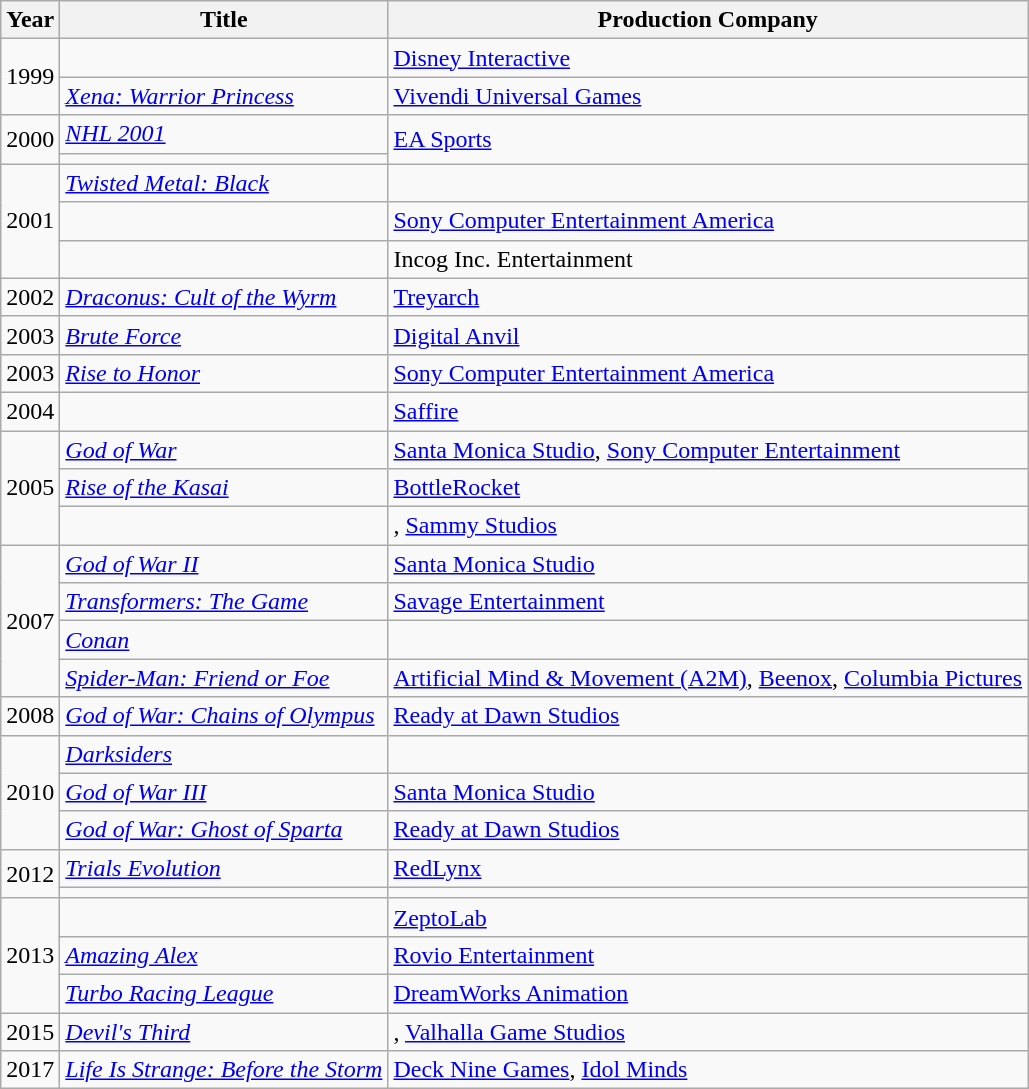<table class="wikitable">
<tr>
<th>Year</th>
<th>Title</th>
<th>Production Company</th>
</tr>
<tr>
<td rowspan="2">1999</td>
<td><em></em></td>
<td><a href='#'>Disney Interactive</a></td>
</tr>
<tr>
<td><em><a href='#'>Xena: Warrior Princess</a></em></td>
<td><a href='#'>Vivendi Universal Games</a></td>
</tr>
<tr>
<td rowspan="2">2000</td>
<td><em><a href='#'>NHL 2001</a></em></td>
<td rowspan="2"><a href='#'>EA Sports</a></td>
</tr>
<tr>
<td><em></em></td>
</tr>
<tr>
<td rowspan="3">2001</td>
<td><em><a href='#'>Twisted Metal: Black</a></em></td>
<td></td>
</tr>
<tr>
<td><em></em></td>
<td><a href='#'>Sony Computer Entertainment America</a></td>
</tr>
<tr>
<td><em></em></td>
<td>Incog Inc. Entertainment</td>
</tr>
<tr>
<td>2002</td>
<td><em><a href='#'>Draconus: Cult of the Wyrm</a></em></td>
<td><a href='#'>Treyarch</a></td>
</tr>
<tr>
<td>2003</td>
<td><em><a href='#'>Brute Force</a></em></td>
<td><a href='#'>Digital Anvil</a></td>
</tr>
<tr>
<td>2003</td>
<td><em><a href='#'>Rise to Honor</a></em></td>
<td><a href='#'>Sony Computer Entertainment America</a></td>
</tr>
<tr>
<td>2004</td>
<td><em></em></td>
<td><a href='#'>Saffire</a></td>
</tr>
<tr>
<td rowspan="3">2005</td>
<td><em><a href='#'>God of War</a></em></td>
<td><a href='#'>Santa Monica Studio</a>, <a href='#'>Sony Computer Entertainment</a></td>
</tr>
<tr>
<td><em><a href='#'>Rise of the Kasai</a></em></td>
<td><a href='#'>BottleRocket</a></td>
</tr>
<tr>
<td><em></em></td>
<td>, <a href='#'>Sammy Studios</a></td>
</tr>
<tr>
<td rowspan="4">2007</td>
<td><em><a href='#'>God of War II</a></em></td>
<td><a href='#'>Santa Monica Studio</a></td>
</tr>
<tr>
<td><em><a href='#'>Transformers: The Game</a></em></td>
<td><a href='#'>Savage Entertainment</a></td>
</tr>
<tr>
<td><em><a href='#'>Conan</a></em></td>
<td></td>
</tr>
<tr>
<td><em><a href='#'>Spider-Man: Friend or Foe</a></em></td>
<td><a href='#'>Artificial Mind & Movement (A2M)</a>, <a href='#'>Beenox</a>, <a href='#'>Columbia Pictures</a></td>
</tr>
<tr>
<td>2008</td>
<td><em><a href='#'>God of War: Chains of Olympus</a></em></td>
<td><a href='#'>Ready at Dawn Studios</a></td>
</tr>
<tr>
<td rowspan="3">2010</td>
<td><em><a href='#'>Darksiders</a></em></td>
<td></td>
</tr>
<tr>
<td><em><a href='#'>God of War III</a></em></td>
<td><a href='#'>Santa Monica Studio</a></td>
</tr>
<tr>
<td><em><a href='#'>God of War: Ghost of Sparta</a></em></td>
<td><a href='#'>Ready at Dawn Studios</a></td>
</tr>
<tr>
<td rowspan="2">2012</td>
<td><em><a href='#'>Trials Evolution</a></em></td>
<td><a href='#'>RedLynx</a></td>
</tr>
<tr>
<td><em></em></td>
<td></td>
</tr>
<tr>
<td rowspan="3">2013</td>
<td><em></em></td>
<td><a href='#'>ZeptoLab</a></td>
</tr>
<tr>
<td><em><a href='#'>Amazing Alex</a></em></td>
<td><a href='#'>Rovio Entertainment</a></td>
</tr>
<tr>
<td><em><a href='#'>Turbo Racing League</a></em></td>
<td><a href='#'>DreamWorks Animation</a></td>
</tr>
<tr>
<td>2015</td>
<td><em><a href='#'>Devil's Third</a></em></td>
<td>, <a href='#'>Valhalla Game Studios</a></td>
</tr>
<tr>
<td>2017</td>
<td><em><a href='#'>Life Is Strange: Before the Storm</a></em></td>
<td><a href='#'>Deck Nine Games</a>, <a href='#'>Idol Minds</a></td>
</tr>
</table>
